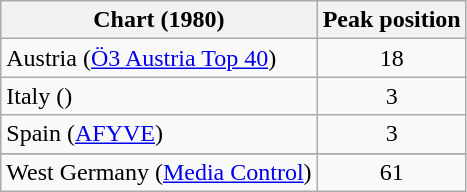<table class="wikitable sortable">
<tr>
<th align="left">Chart (1980)</th>
<th align="left">Peak position</th>
</tr>
<tr>
<td align="left">Austria (<a href='#'>Ö3 Austria Top 40</a>)</td>
<td align="center">18</td>
</tr>
<tr>
<td align="left">Italy ()</td>
<td align="center">3</td>
</tr>
<tr>
<td align="left">Spain (<a href='#'>AFYVE</a>)</td>
<td align="center">3</td>
</tr>
<tr>
</tr>
<tr>
<td align="left">West Germany (<a href='#'>Media Control</a>)</td>
<td align="center">61</td>
</tr>
</table>
